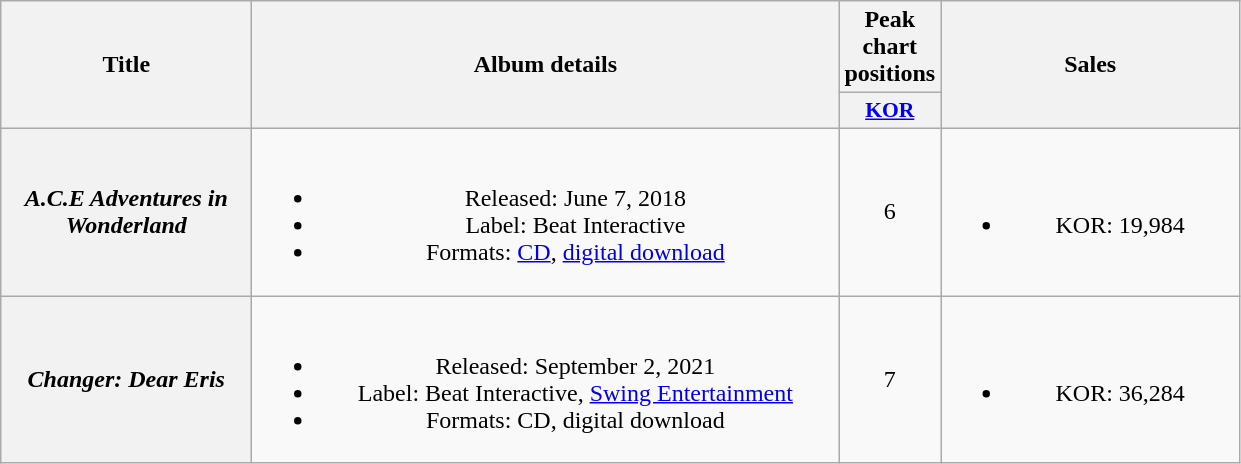<table class="wikitable plainrowheaders" style="text-align:center;">
<tr>
<th scope="col" rowspan="2" style="width:10em;">Title</th>
<th scope="col" rowspan="2" style="width:24em;">Album details</th>
<th scope="col" colspan="1">Peak chart positions</th>
<th scope="col" rowspan="2" style="width:12em;">Sales</th>
</tr>
<tr>
<th scope="col" style="width:3em;font-size:90%;"><a href='#'>KOR</a><br></th>
</tr>
<tr>
<th scope="row"><em>A.C.E Adventures in Wonderland</em></th>
<td><br><ul><li>Released: June 7, 2018</li><li>Label: Beat Interactive</li><li>Formats: <a href='#'>CD</a>, <a href='#'>digital download</a></li></ul></td>
<td>6</td>
<td><br><ul><li>KOR: 19,984</li></ul></td>
</tr>
<tr>
<th scope="row"><em>Changer: Dear Eris</em></th>
<td><br><ul><li>Released: September 2, 2021</li><li>Label: Beat Interactive, <a href='#'>Swing Entertainment</a></li><li>Formats: CD, digital download</li></ul></td>
<td>7</td>
<td><br><ul><li>KOR: 36,284</li></ul></td>
</tr>
</table>
